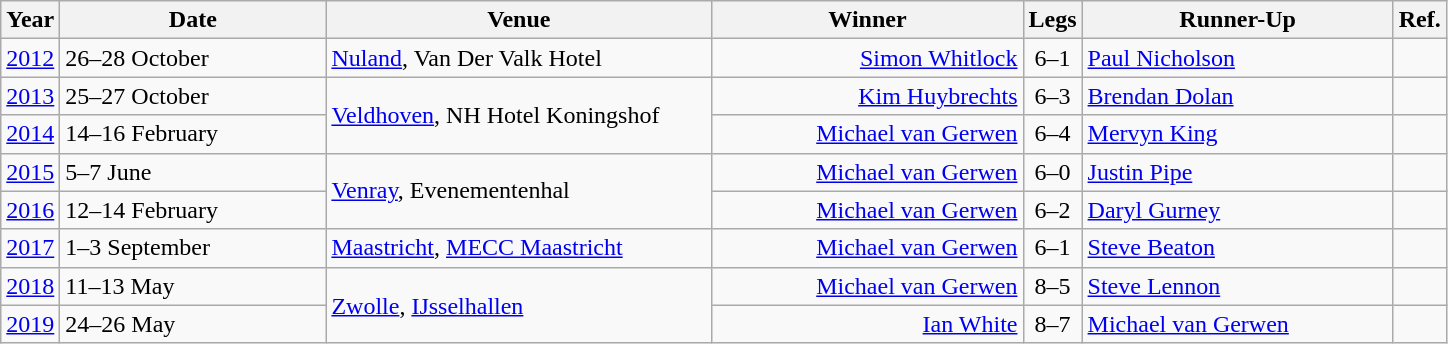<table class="wikitable">
<tr>
<th>Year</th>
<th style=width:170px>Date</th>
<th style=width:250px>Venue</th>
<th style=width:200px>Winner</th>
<th>Legs</th>
<th style=width:200px>Runner-Up</th>
<th>Ref.</th>
</tr>
<tr>
<td align=center><a href='#'>2012</a></td>
<td>26–28 October</td>
<td> <a href='#'>Nuland</a>, Van Der Valk Hotel</td>
<td align=right><a href='#'>Simon Whitlock</a> </td>
<td align=center>6–1</td>
<td> <a href='#'>Paul Nicholson</a></td>
<td align="center"></td>
</tr>
<tr>
<td align=center><a href='#'>2013</a></td>
<td align=left>25–27 October</td>
<td rowspan=2> <a href='#'>Veldhoven</a>, NH Hotel Koningshof</td>
<td align=right><a href='#'>Kim Huybrechts</a> </td>
<td align=center>6–3</td>
<td> <a href='#'>Brendan Dolan</a></td>
<td align="center"></td>
</tr>
<tr>
<td align=center><a href='#'>2014</a></td>
<td align=left>14–16 February</td>
<td align=right><a href='#'>Michael van Gerwen</a> </td>
<td align=center>6–4</td>
<td> <a href='#'>Mervyn King</a></td>
<td align="center"></td>
</tr>
<tr>
<td align=center><a href='#'>2015</a></td>
<td align=left>5–7 June</td>
<td rowspan=2> <a href='#'>Venray</a>, Evenementenhal</td>
<td align=right><a href='#'>Michael van Gerwen</a> </td>
<td align=center>6–0</td>
<td> <a href='#'>Justin Pipe</a></td>
<td align="center"></td>
</tr>
<tr>
<td align=center><a href='#'>2016</a></td>
<td align=left>12–14 February</td>
<td align=right><a href='#'>Michael van Gerwen</a> </td>
<td align=center>6–2</td>
<td> <a href='#'>Daryl Gurney</a></td>
<td align="center"></td>
</tr>
<tr>
<td align=center><a href='#'>2017</a></td>
<td align=left>1–3 September</td>
<td> <a href='#'>Maastricht</a>, <a href='#'>MECC Maastricht</a></td>
<td align=right><a href='#'>Michael van Gerwen</a> </td>
<td align=center>6–1</td>
<td> <a href='#'>Steve Beaton</a></td>
<td align="center"></td>
</tr>
<tr>
<td align=center><a href='#'>2018</a></td>
<td align=left>11–13 May</td>
<td rowspan=3> <a href='#'>Zwolle</a>, <a href='#'>IJsselhallen</a></td>
<td align=right><a href='#'>Michael van Gerwen</a> </td>
<td align=center>8–5</td>
<td> <a href='#'>Steve Lennon</a></td>
<td align="center"></td>
</tr>
<tr>
<td align=center><a href='#'>2019</a></td>
<td align=left>24–26 May</td>
<td align=right><a href='#'>Ian White</a> </td>
<td align=center>8–7</td>
<td> <a href='#'>Michael van Gerwen</a></td>
<td align="center"></td>
</tr>
</table>
